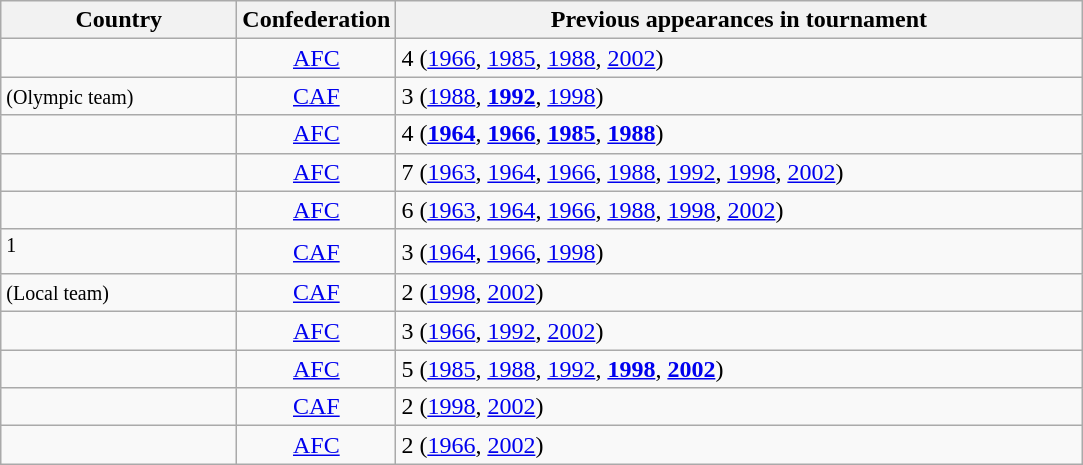<table class="wikitable sortable">
<tr>
<th scope="col" width="150">Country</th>
<th scope="col" width="70">Confederation</th>
<th scope="col" width="450">Previous appearances in tournament</th>
</tr>
<tr>
<td></td>
<td align=center><a href='#'>AFC</a></td>
<td>4 (<a href='#'>1966</a>, <a href='#'>1985</a>, <a href='#'>1988</a>, <a href='#'>2002</a>)</td>
</tr>
<tr>
<td> <small>(Olympic team)</small></td>
<td align=center><a href='#'>CAF</a></td>
<td>3 (<a href='#'>1988</a>, <strong><a href='#'>1992</a></strong>, <a href='#'>1998</a>)</td>
</tr>
<tr>
<td></td>
<td align=center><a href='#'>AFC</a></td>
<td>4 (<strong><a href='#'>1964</a></strong>, <strong><a href='#'>1966</a></strong>, <strong><a href='#'>1985</a></strong>, <strong><a href='#'>1988</a></strong>)</td>
</tr>
<tr>
<td></td>
<td align=center><a href='#'>AFC</a></td>
<td>7 (<a href='#'>1963</a>, <a href='#'>1964</a>, <a href='#'>1966</a>, <a href='#'>1988</a>, <a href='#'>1992</a>, <a href='#'>1998</a>, <a href='#'>2002</a>)</td>
</tr>
<tr>
<td></td>
<td align=center><a href='#'>AFC</a></td>
<td>6 (<a href='#'>1963</a>, <a href='#'>1964</a>, <a href='#'>1966</a>, <a href='#'>1988</a>, <a href='#'>1998</a>, <a href='#'>2002</a>)</td>
</tr>
<tr>
<td><sup>1</sup></td>
<td align=center><a href='#'>CAF</a></td>
<td>3 (<a href='#'>1964</a>, <a href='#'>1966</a>, <a href='#'>1998</a>)</td>
</tr>
<tr>
<td> <small>(Local team)</small></td>
<td align=center><a href='#'>CAF</a></td>
<td>2 (<a href='#'>1998</a>, <a href='#'>2002</a>)</td>
</tr>
<tr>
<td></td>
<td align=center><a href='#'>AFC</a></td>
<td>3 (<a href='#'>1966</a>, <a href='#'>1992</a>, <a href='#'>2002</a>)</td>
</tr>
<tr>
<td></td>
<td align=center><a href='#'>AFC</a></td>
<td>5 (<a href='#'>1985</a>, <a href='#'>1988</a>, <a href='#'>1992</a>, <strong><a href='#'>1998</a></strong>, <strong><a href='#'>2002</a></strong>)</td>
</tr>
<tr>
<td></td>
<td align=center><a href='#'>CAF</a></td>
<td>2 (<a href='#'>1998</a>, <a href='#'>2002</a>)</td>
</tr>
<tr>
<td></td>
<td align=center><a href='#'>AFC</a></td>
<td>2 (<a href='#'>1966</a>, <a href='#'>2002</a>)</td>
</tr>
</table>
